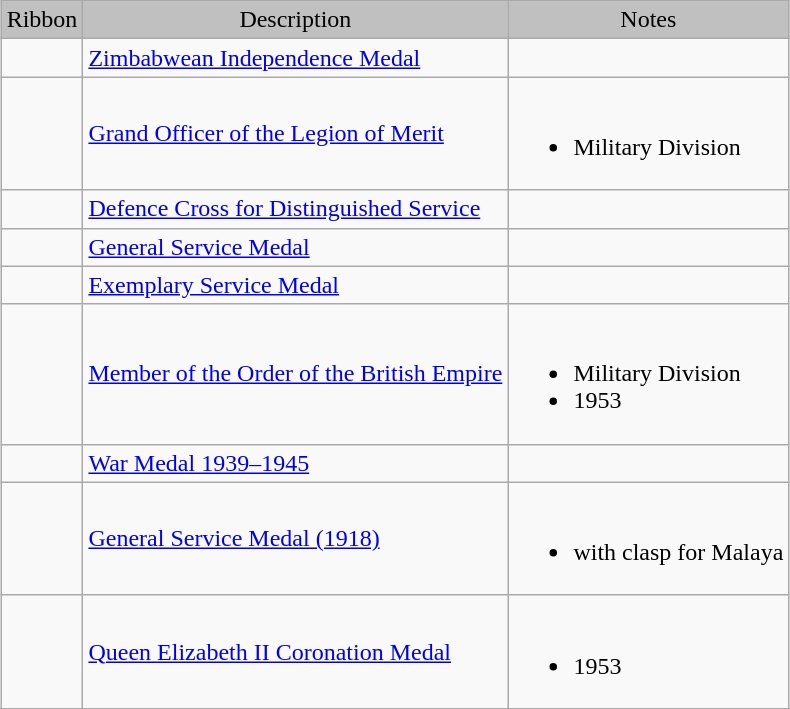<table class="wikitable" style="margin:1em auto;">
<tr style="background:silver;" align="center">
<td>Ribbon</td>
<td>Description</td>
<td>Notes</td>
</tr>
<tr>
<td></td>
<td><a href='#'>Zimbabwean Independence Medal</a></td>
</tr>
<tr>
<td></td>
<td><a href='#'>Grand Officer of the Legion of Merit</a></td>
<td><br><ul><li>Military Division</li></ul></td>
</tr>
<tr>
<td></td>
<td><a href='#'>Defence Cross for Distinguished Service</a></td>
<td></td>
</tr>
<tr>
<td></td>
<td><a href='#'>General Service Medal</a></td>
<td></td>
</tr>
<tr>
<td></td>
<td><a href='#'>Exemplary Service Medal</a></td>
<td></td>
</tr>
<tr>
<td></td>
<td><a href='#'>Member of the Order of the British Empire</a></td>
<td><br><ul><li>Military Division</li><li>1953</li></ul></td>
</tr>
<tr>
<td></td>
<td><a href='#'>War Medal 1939–1945</a></td>
</tr>
<tr>
<td></td>
<td><a href='#'>General Service Medal (1918)</a></td>
<td><br><ul><li>with clasp for Malaya</li></ul></td>
</tr>
<tr>
<td></td>
<td><a href='#'>Queen Elizabeth II Coronation Medal</a></td>
<td><br><ul><li>1953</li></ul></td>
</tr>
<tr>
</tr>
</table>
